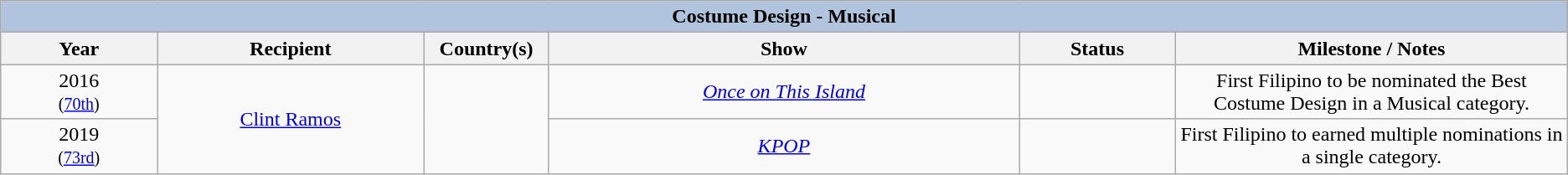<table class="wikitable" style="text-align: center">
<tr>
<th colspan="6" style="background:#B0C4DE;">Costume Design - Musical</th>
</tr>
<tr style="background:#ebf5ff;">
<th width="10%">Year</th>
<th width="17%">Recipient</th>
<th width="8%">Country(s)</th>
<th width="30%">Show</th>
<th width="10%">Status</th>
<th width="25%">Milestone / Notes</th>
</tr>
<tr>
<td>2016<br><small>(<a href='#'>70th</a>)</small></td>
<td rowspan="2"><a href='#'>Clint Ramos</a></td>
<td rowspan="2"></td>
<td><em><a href='#'>Once on This Island</a></em></td>
<td></td>
<td>First Filipino to be nominated the Best Costume Design in a Musical category.</td>
</tr>
<tr>
<td>2019<br><small>(<a href='#'>73rd</a>)</small></td>
<td><em><a href='#'>KPOP</a></em></td>
<td></td>
<td>First Filipino to earned multiple nominations in a single category.</td>
</tr>
</table>
